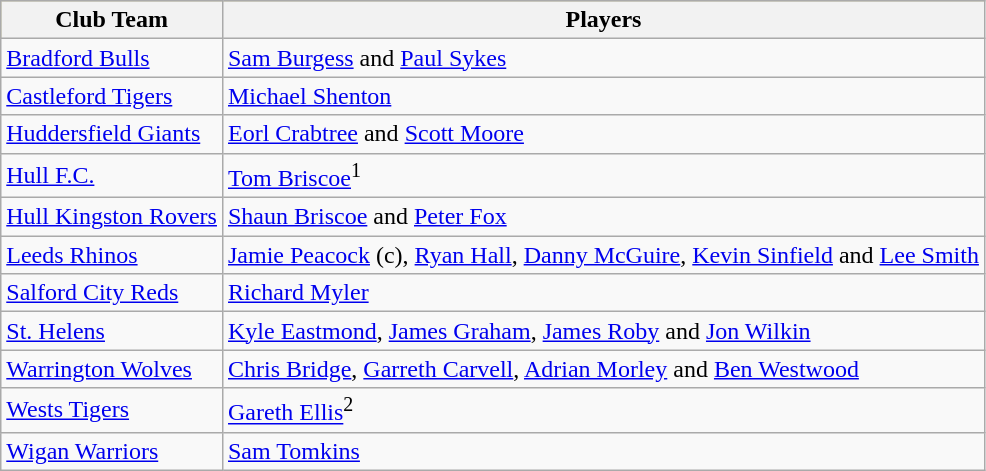<table class="wikitable">
<tr style="background:#bdb76b;">
<th>Club Team</th>
<th>Players</th>
</tr>
<tr>
<td><a href='#'>Bradford Bulls</a></td>
<td><a href='#'>Sam Burgess</a> and <a href='#'>Paul Sykes</a></td>
</tr>
<tr>
<td><a href='#'>Castleford Tigers</a></td>
<td><a href='#'>Michael Shenton</a></td>
</tr>
<tr>
<td><a href='#'>Huddersfield Giants</a></td>
<td><a href='#'>Eorl Crabtree</a> and <a href='#'>Scott Moore</a></td>
</tr>
<tr>
<td><a href='#'>Hull F.C.</a></td>
<td><a href='#'>Tom Briscoe</a><sup>1</sup></td>
</tr>
<tr>
<td><a href='#'>Hull Kingston Rovers</a></td>
<td><a href='#'>Shaun Briscoe</a> and <a href='#'>Peter Fox</a></td>
</tr>
<tr>
<td><a href='#'>Leeds Rhinos</a></td>
<td><a href='#'>Jamie Peacock</a> (c), <a href='#'>Ryan Hall</a>, <a href='#'>Danny McGuire</a>, <a href='#'>Kevin Sinfield</a> and <a href='#'>Lee Smith</a></td>
</tr>
<tr>
<td><a href='#'>Salford City Reds</a></td>
<td><a href='#'>Richard Myler</a></td>
</tr>
<tr>
<td><a href='#'>St. Helens</a></td>
<td><a href='#'>Kyle Eastmond</a>, <a href='#'>James Graham</a>, <a href='#'>James Roby</a> and <a href='#'>Jon Wilkin</a></td>
</tr>
<tr>
<td><a href='#'>Warrington Wolves</a></td>
<td><a href='#'>Chris Bridge</a>, <a href='#'>Garreth Carvell</a>, <a href='#'>Adrian Morley</a> and <a href='#'>Ben Westwood</a></td>
</tr>
<tr>
<td><a href='#'>Wests Tigers</a></td>
<td><a href='#'>Gareth Ellis</a><sup>2</sup></td>
</tr>
<tr>
<td><a href='#'>Wigan Warriors</a></td>
<td><a href='#'>Sam Tomkins</a></td>
</tr>
</table>
